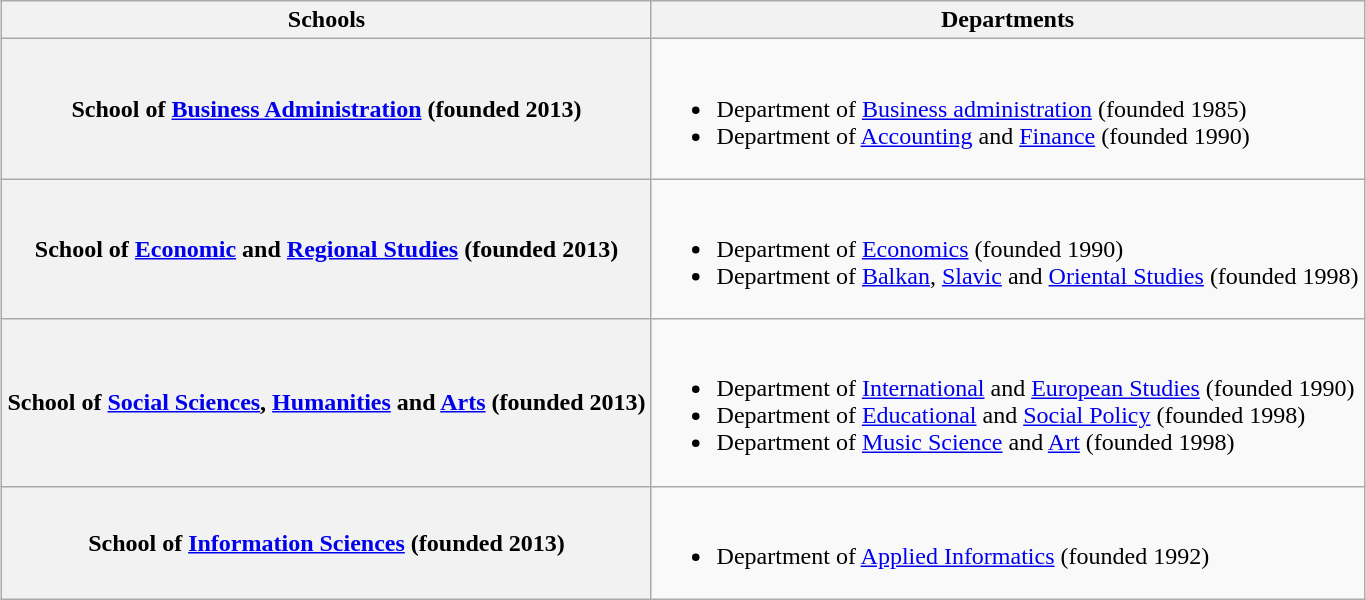<table class="wikitable" style="margin: 1em auto;">
<tr>
<th>Schools</th>
<th>Departments</th>
</tr>
<tr>
<th>School of <a href='#'>Business Administration</a> (founded 2013)</th>
<td><br><ul><li>Department of <a href='#'>Business administration</a> (founded 1985)</li><li>Department of <a href='#'>Accounting</a> and <a href='#'>Finance</a> (founded 1990)</li></ul></td>
</tr>
<tr>
<th>School of <a href='#'>Economic</a> and <a href='#'>Regional Studies</a> (founded 2013)</th>
<td><br><ul><li>Department of <a href='#'>Economics</a> (founded 1990)</li><li>Department of <a href='#'>Balkan</a>, <a href='#'>Slavic</a> and <a href='#'>Oriental Studies</a> (founded 1998)</li></ul></td>
</tr>
<tr>
<th>School of <a href='#'>Social Sciences</a>, <a href='#'>Humanities</a> and <a href='#'>Arts</a> (founded 2013)</th>
<td><br><ul><li>Department of <a href='#'>International</a> and <a href='#'>European Studies</a> (founded 1990)</li><li>Department of <a href='#'>Educational</a> and <a href='#'>Social Policy</a> (founded 1998)</li><li>Department of <a href='#'>Music Science</a> and <a href='#'>Art</a> (founded 1998)</li></ul></td>
</tr>
<tr>
<th>School of <a href='#'>Information Sciences</a> (founded 2013)</th>
<td><br><ul><li>Department of <a href='#'>Applied Informatics</a> (founded 1992)</li></ul></td>
</tr>
</table>
